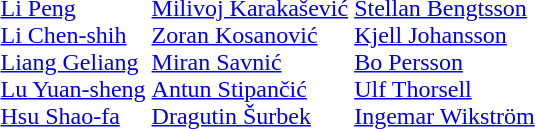<table>
<tr>
<td></td>
<td><br><a href='#'>Li Peng</a><br><a href='#'>Li Chen-shih</a><br><a href='#'>Liang Geliang</a><br><a href='#'>Lu Yuan-sheng</a><br><a href='#'>Hsu Shao-fa</a></td>
<td><br><a href='#'>Milivoj Karakašević</a><br><a href='#'>Zoran Kosanović</a><br><a href='#'>Miran Savnić</a><br><a href='#'>Antun Stipančić</a><br><a href='#'>Dragutin Šurbek</a></td>
<td><br><a href='#'>Stellan Bengtsson</a><br><a href='#'>Kjell Johansson</a><br><a href='#'>Bo Persson</a><br><a href='#'>Ulf Thorsell</a><br><a href='#'>Ingemar Wikström</a></td>
</tr>
</table>
